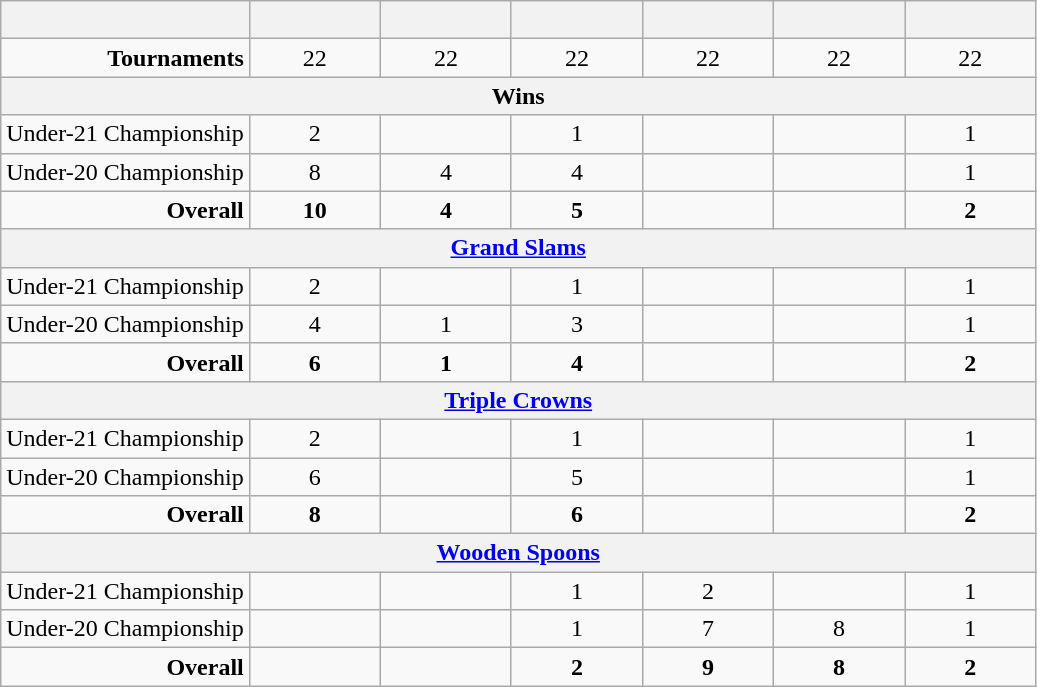<table class="wikitable" style="text-align:center">
<tr>
<th> </th>
<th style="width:5em"></th>
<th style="width:5em"></th>
<th style="width:5em"></th>
<th style="width:5em"></th>
<th style="width:5em"></th>
<th style="width:5em"></th>
</tr>
<tr>
<td style="text-align:right;"><strong>Tournaments</strong></td>
<td>22</td>
<td>22</td>
<td>22</td>
<td>22</td>
<td>22</td>
<td>22</td>
</tr>
<tr>
<th style="text-align:center;" colspan=7>Wins</th>
</tr>
<tr>
<td style="text-align:right;">Under-21 Championship</td>
<td>2</td>
<td></td>
<td>1</td>
<td></td>
<td></td>
<td>1</td>
</tr>
<tr>
<td style="text-align:right;">Under-20 Championship</td>
<td>8</td>
<td>4</td>
<td>4</td>
<td></td>
<td></td>
<td>1</td>
</tr>
<tr>
<td style="text-align:right;"><strong>Overall</strong></td>
<td><strong>10</strong></td>
<td><strong>4</strong></td>
<td><strong>5</strong></td>
<td></td>
<td></td>
<td><strong>2</strong></td>
</tr>
<tr>
<th style="text-align:center;" colspan=7><a href='#'>Grand Slams</a></th>
</tr>
<tr>
<td style="text-align:right;">Under-21 Championship</td>
<td>2</td>
<td></td>
<td>1</td>
<td></td>
<td></td>
<td>1</td>
</tr>
<tr>
<td style="text-align:right;">Under-20 Championship</td>
<td>4</td>
<td>1</td>
<td>3</td>
<td></td>
<td></td>
<td>1</td>
</tr>
<tr>
<td style="text-align:right;"><strong>Overall</strong></td>
<td><strong>6</strong></td>
<td><strong>1</strong></td>
<td><strong>4</strong></td>
<td></td>
<td></td>
<td><strong>2</strong></td>
</tr>
<tr>
<th style="text-align:center;" colspan=7><a href='#'>Triple Crowns</a></th>
</tr>
<tr>
<td style="text-align:right;">Under-21 Championship</td>
<td>2</td>
<td></td>
<td>1</td>
<td></td>
<td></td>
<td>1</td>
</tr>
<tr>
<td style="text-align:right;">Under-20 Championship</td>
<td>6</td>
<td></td>
<td>5</td>
<td></td>
<td></td>
<td>1</td>
</tr>
<tr>
<td style="text-align:right;"><strong>Overall</strong></td>
<td><strong>8</strong></td>
<td></td>
<td><strong>6</strong></td>
<td></td>
<td></td>
<td><strong>2</strong></td>
</tr>
<tr>
<th style="text-align:center;" colspan=7><a href='#'>Wooden Spoons</a></th>
</tr>
<tr>
<td style="text-align:right;">Under-21 Championship</td>
<td></td>
<td></td>
<td>1</td>
<td>2</td>
<td></td>
<td>1</td>
</tr>
<tr>
<td style="text-align:right;">Under-20 Championship</td>
<td></td>
<td></td>
<td>1</td>
<td>7</td>
<td>8</td>
<td>1</td>
</tr>
<tr>
<td style="text-align:right;"><strong>Overall</strong></td>
<td></td>
<td></td>
<td><strong>2</strong></td>
<td><strong>9</strong></td>
<td><strong>8</strong></td>
<td><strong>2</strong></td>
</tr>
</table>
